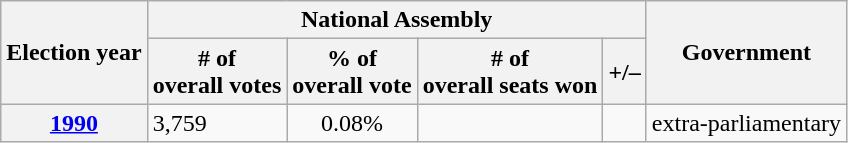<table class=wikitable>
<tr>
<th rowspan=2>Election year</th>
<th colspan=4>National Assembly</th>
<th rowspan=2>Government</th>
</tr>
<tr>
<th># of<br>overall votes</th>
<th>% of<br>overall vote</th>
<th># of<br>overall seats won</th>
<th>+/–</th>
</tr>
<tr>
<th><a href='#'>1990</a></th>
<td>3,759</td>
<td style="text-align:center;">0.08%</td>
<td></td>
<td></td>
<td>extra-parliamentary</td>
</tr>
</table>
